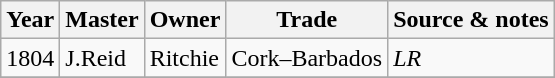<table class=" wikitable">
<tr>
<th>Year</th>
<th>Master</th>
<th>Owner</th>
<th>Trade</th>
<th>Source & notes</th>
</tr>
<tr>
<td>1804</td>
<td>J.Reid</td>
<td>Ritchie</td>
<td>Cork–Barbados</td>
<td><em>LR</em></td>
</tr>
<tr>
</tr>
</table>
